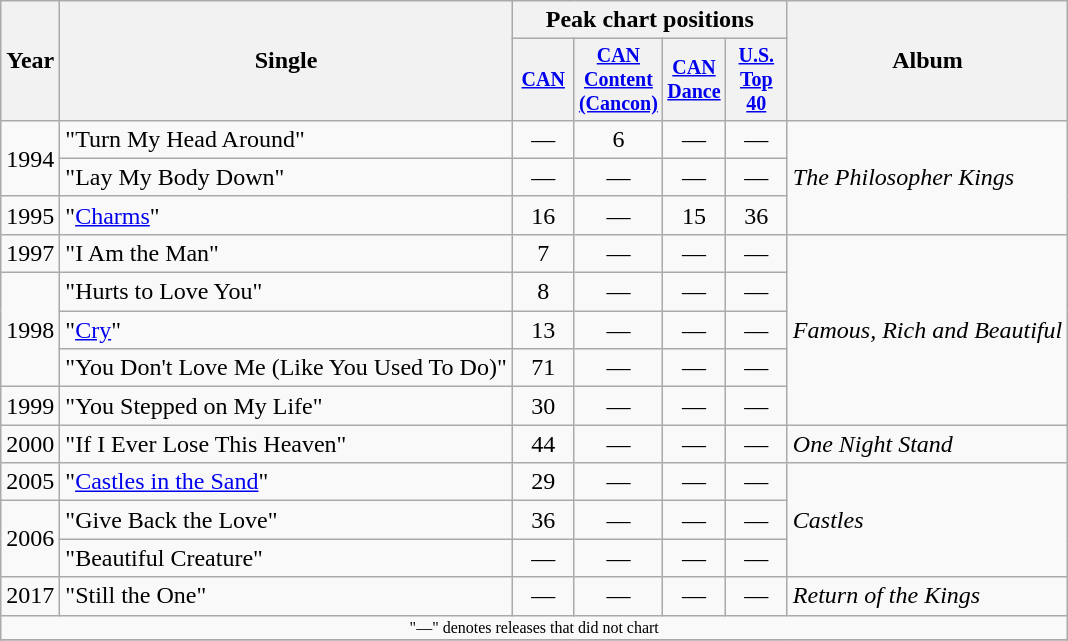<table class="wikitable" style="text-align:center;">
<tr>
<th rowspan="2">Year</th>
<th rowspan="2">Single</th>
<th colspan="4">Peak chart positions</th>
<th rowspan="2">Album</th>
</tr>
<tr style="font-size:smaller;">
<th width="35"><a href='#'>CAN</a><br></th>
<th width="35"><a href='#'>CAN Content (Cancon)</a><br></th>
<th width="35"><a href='#'>CAN Dance</a><br></th>
<th width="35"><a href='#'>U.S.<br>Top 40</a><br></th>
</tr>
<tr>
<td rowspan=2>1994</td>
<td align="left">"Turn My Head Around"</td>
<td>—</td>
<td>6</td>
<td>—</td>
<td>—</td>
<td align="left" rowspan="3"><em>The Philosopher Kings</em></td>
</tr>
<tr>
<td align="left">"Lay My Body Down"</td>
<td>—</td>
<td>—</td>
<td>—</td>
<td>—</td>
</tr>
<tr>
<td rowspan=1>1995</td>
<td align="left">"<a href='#'>Charms</a>"</td>
<td>16</td>
<td>—</td>
<td>15</td>
<td>36</td>
</tr>
<tr>
<td>1997</td>
<td align="left">"I Am the Man"</td>
<td>7</td>
<td>—</td>
<td>—</td>
<td>—</td>
<td align="left" rowspan="5"><em>Famous, Rich and Beautiful</em></td>
</tr>
<tr>
<td rowspan=3>1998</td>
<td align="left">"Hurts to Love You"</td>
<td>8</td>
<td>—</td>
<td>—</td>
<td>—</td>
</tr>
<tr>
<td align="left">"<a href='#'>Cry</a>"</td>
<td>13</td>
<td>—</td>
<td>—</td>
<td>—</td>
</tr>
<tr>
<td align="left">"You Don't Love Me (Like You Used To Do)"</td>
<td>71</td>
<td>—</td>
<td>—</td>
<td>—</td>
</tr>
<tr>
<td>1999</td>
<td align="left">"You Stepped on My Life"</td>
<td>30</td>
<td>—</td>
<td>—</td>
<td>—</td>
</tr>
<tr>
<td>2000</td>
<td align="left">"If I Ever Lose This Heaven"</td>
<td>44</td>
<td>—</td>
<td>—</td>
<td>—</td>
<td align="left"><em>One Night Stand</em></td>
</tr>
<tr>
<td>2005</td>
<td align="left">"<a href='#'>Castles in the Sand</a>"</td>
<td>29</td>
<td>—</td>
<td>—</td>
<td>—</td>
<td align="left" rowspan="3"><em>Castles</em></td>
</tr>
<tr>
<td rowspan=2>2006</td>
<td align="left">"Give Back the Love"</td>
<td>36</td>
<td>—</td>
<td>—</td>
<td>—</td>
</tr>
<tr>
<td align="left">"Beautiful Creature"</td>
<td>—</td>
<td>—</td>
<td>—</td>
<td>—</td>
</tr>
<tr>
<td>2017</td>
<td align="left">"Still the One"</td>
<td>—</td>
<td>—</td>
<td>—</td>
<td>—</td>
<td align="left" rowspan="1"><em>Return of the Kings</em></td>
</tr>
<tr>
<td colspan="15" style="font-size:8pt">"—" denotes releases that did not chart</td>
</tr>
<tr>
</tr>
</table>
